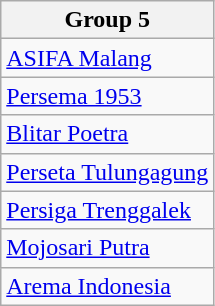<table class="wikitable">
<tr>
<th><strong>Group 5</strong></th>
</tr>
<tr>
<td><a href='#'>ASIFA Malang</a></td>
</tr>
<tr>
<td><a href='#'>Persema 1953</a></td>
</tr>
<tr>
<td><a href='#'>Blitar Poetra</a></td>
</tr>
<tr>
<td><a href='#'>Perseta Tulungagung</a></td>
</tr>
<tr>
<td><a href='#'>Persiga Trenggalek</a></td>
</tr>
<tr>
<td><a href='#'>Mojosari Putra</a></td>
</tr>
<tr>
<td><a href='#'>Arema Indonesia</a></td>
</tr>
</table>
